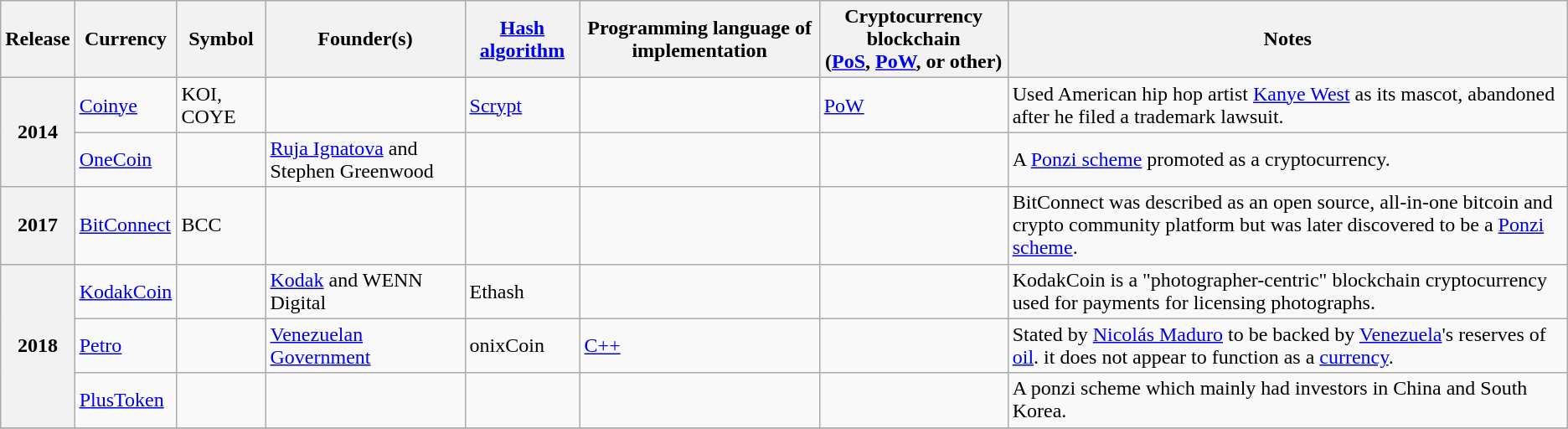<table class="wikitable sortable" style="text-align: left; width: auto;">
<tr>
<th>Release</th>
<th>Currency</th>
<th>Symbol</th>
<th>Founder(s)</th>
<th><a href='#'>Hash algorithm</a></th>
<th>Programming language of implementation</th>
<th>Cryptocurrency blockchain <br>(<a href='#'>PoS</a>, <a href='#'>PoW</a>, or other)</th>
<th>Notes</th>
</tr>
<tr>
<th rowspan="2"> 2014</th>
<td> <a href='#'>Coinye</a></td>
<td> KOI, COYE</td>
<td></td>
<td> <a href='#'>Scrypt</a></td>
<td></td>
<td> <a href='#'>PoW</a></td>
<td> Used American hip hop artist <a href='#'>Kanye West</a> as its mascot, abandoned after he filed a trademark lawsuit.</td>
</tr>
<tr>
<td><a href='#'>OneCoin</a></td>
<td></td>
<td><a href='#'>Ruja Ignatova</a> and Stephen Greenwood</td>
<td></td>
<td></td>
<td></td>
<td>A <a href='#'>Ponzi scheme</a> promoted as a cryptocurrency.</td>
</tr>
<tr>
<th> 2017</th>
<td> <a href='#'>BitConnect</a></td>
<td> BCC</td>
<td></td>
<td></td>
<td></td>
<td></td>
<td> BitConnect was described as an open source, all-in-one bitcoin and crypto community platform but was later discovered to be a <a href='#'>Ponzi scheme</a>.</td>
</tr>
<tr>
<th rowspan="3">2018</th>
<td> <a href='#'>KodakCoin</a></td>
<td></td>
<td> <a href='#'>Kodak</a> and WENN Digital</td>
<td> Ethash</td>
<td></td>
<td></td>
<td> KodakCoin is a "photographer-centric" blockchain cryptocurrency used for payments for licensing photographs.</td>
</tr>
<tr>
<td> <a href='#'>Petro</a></td>
<td></td>
<td> <a href='#'>Venezuelan Government</a></td>
<td> onixCoin</td>
<td><a href='#'>C++</a></td>
<td></td>
<td> Stated by <a href='#'>Nicolás Maduro</a> to be backed by <a href='#'>Venezuela</a>'s reserves of <a href='#'>oil</a>.  it does not appear to function as a <a href='#'>currency</a>.</td>
</tr>
<tr>
<td> <a href='#'>PlusToken</a></td>
<td></td>
<td></td>
<td></td>
<td></td>
<td></td>
<td>  A ponzi scheme which mainly had investors in China and South Korea.</td>
</tr>
<tr>
</tr>
</table>
